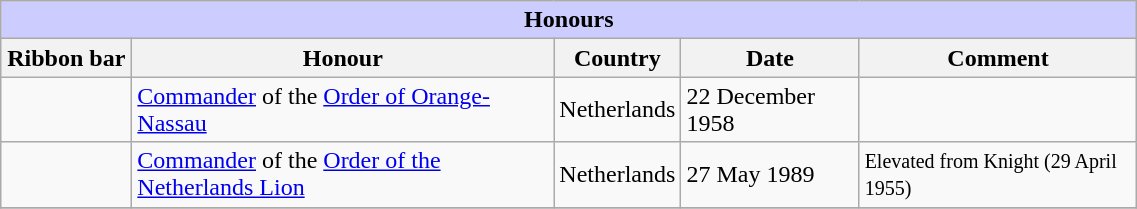<table class="wikitable" style="width:60%;">
<tr style="background:#ccf; text-align:center;">
<td colspan=5><strong>Honours</strong></td>
</tr>
<tr>
<th style="width:80px;">Ribbon bar</th>
<th>Honour</th>
<th>Country</th>
<th>Date</th>
<th>Comment</th>
</tr>
<tr>
<td></td>
<td><a href='#'>Commander</a> of the <a href='#'>Order of Orange-Nassau</a></td>
<td>Netherlands</td>
<td>22 December 1958</td>
<td></td>
</tr>
<tr>
<td></td>
<td><a href='#'>Commander</a> of the <a href='#'>Order of the Netherlands Lion</a></td>
<td>Netherlands</td>
<td>27 May 1989</td>
<td><small>Elevated from Knight (29 April 1955)</small></td>
</tr>
<tr>
</tr>
</table>
